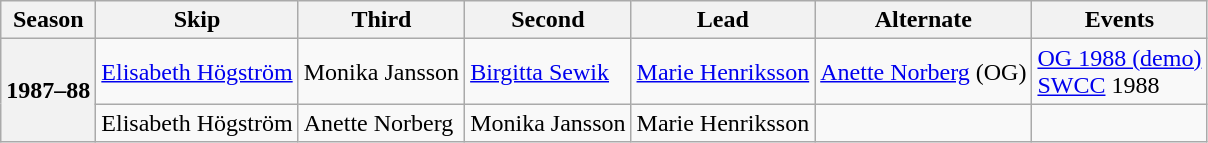<table class="wikitable">
<tr>
<th scope="col">Season</th>
<th scope="col">Skip</th>
<th scope="col">Third</th>
<th scope="col">Second</th>
<th scope="col">Lead</th>
<th scope="col">Alternate</th>
<th scope="col">Events</th>
</tr>
<tr>
<th scope="row" rowspan=2>1987–88</th>
<td><a href='#'>Elisabeth Högström</a></td>
<td>Monika Jansson</td>
<td><a href='#'>Birgitta Sewik</a></td>
<td><a href='#'>Marie Henriksson</a></td>
<td><a href='#'>Anette Norberg</a> (OG)</td>
<td><a href='#'>OG 1988 (demo)</a> <br><a href='#'>SWCC</a> 1988 </td>
</tr>
<tr>
<td>Elisabeth Högström</td>
<td>Anette Norberg</td>
<td>Monika Jansson</td>
<td>Marie Henriksson</td>
<td></td>
<td> </td>
</tr>
</table>
